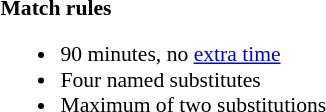<table width=100% style="font-size: 90%">
<tr>
<td width=50% valign=top><br><strong>Match rules</strong><ul><li>90 minutes, no <a href='#'>extra time</a></li><li>Four named substitutes</li><li>Maximum of two substitutions</li></ul></td>
</tr>
</table>
